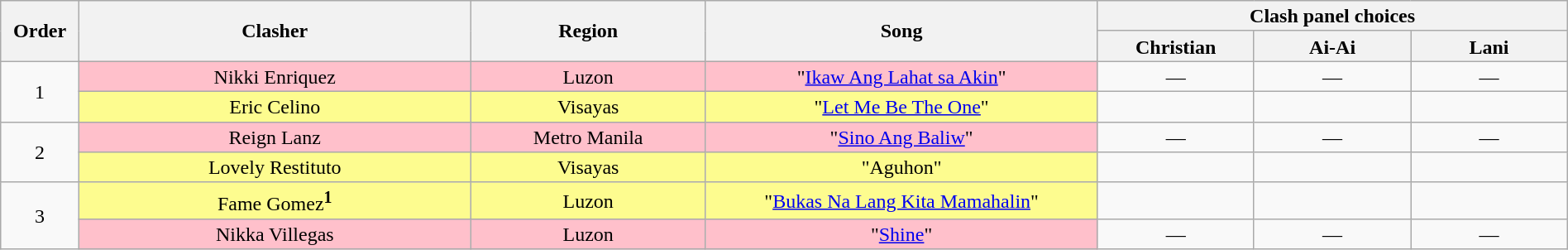<table class="wikitable" style="text-align:center; line-height:17px; width:100%;">
<tr>
<th rowspan="2" width="5%">Order</th>
<th rowspan="2" width="25%">Clasher</th>
<th rowspan="2">Region</th>
<th rowspan="2" width="25%">Song</th>
<th colspan="3" width="30%">Clash panel choices</th>
</tr>
<tr>
<th width="10%">Christian</th>
<th width="10%">Ai-Ai</th>
<th width="10%">Lani</th>
</tr>
<tr>
<td rowspan="2">1</td>
<td style="background:pink;">Nikki Enriquez</td>
<td style="background:pink;">Luzon</td>
<td style="background:pink;">"<a href='#'>Ikaw Ang Lahat sa Akin</a>"</td>
<td>—</td>
<td>—</td>
<td>—</td>
</tr>
<tr>
<td style="background:#fdfc8f;">Eric Celino</td>
<td style="background:#fdfc8f;">Visayas</td>
<td style="background:#fdfc8f;">"<a href='#'>Let Me Be The One</a>"</td>
<td><strong></strong></td>
<td><strong></strong></td>
<td><strong></strong></td>
</tr>
<tr>
<td rowspan="2">2</td>
<td style="background:pink;">Reign Lanz</td>
<td style="background:pink;">Metro Manila</td>
<td style="background:pink;">"<a href='#'>Sino Ang Baliw</a>"</td>
<td>—</td>
<td>—</td>
<td>—</td>
</tr>
<tr>
<td style="background:#fdfc8f;">Lovely Restituto</td>
<td style="background:#fdfc8f;">Visayas</td>
<td style="background:#fdfc8f;">"Aguhon"</td>
<td><strong></strong></td>
<td><strong></strong></td>
<td><strong></strong></td>
</tr>
<tr>
<td rowspan="2">3</td>
<td style="background:#fdfc8f;">Fame Gomez<sup><strong>1</strong></sup></td>
<td style="background:#fdfc8f;">Luzon</td>
<td style="background:#fdfc8f;">"<a href='#'>Bukas Na Lang Kita Mamahalin</a>"</td>
<td><strong></strong></td>
<td><strong></strong></td>
<td><strong></strong></td>
</tr>
<tr>
<td style="background:pink;">Nikka Villegas</td>
<td style="background:pink;">Luzon</td>
<td style="background:pink;">"<a href='#'>Shine</a>"</td>
<td>—</td>
<td>—</td>
<td>—</td>
</tr>
</table>
